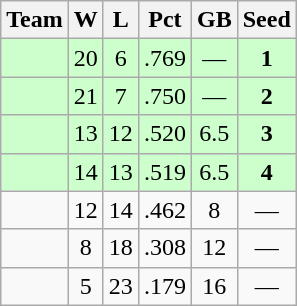<table class=wikitable>
<tr>
<th>Team</th>
<th>W</th>
<th>L</th>
<th>Pct</th>
<th>GB</th>
<th>Seed</th>
</tr>
<tr bgcolor=ccffcc align=center>
<td></td>
<td>20</td>
<td>6</td>
<td>.769</td>
<td>—</td>
<td><strong>1</strong></td>
</tr>
<tr bgcolor=ccffcc align=center>
<td></td>
<td>21</td>
<td>7</td>
<td>.750</td>
<td>—</td>
<td><strong>2</strong></td>
</tr>
<tr bgcolor=ccffcc align=center>
<td></td>
<td>13</td>
<td>12</td>
<td>.520</td>
<td>6.5</td>
<td><strong>3</strong></td>
</tr>
<tr bgcolor=ccffcc align=center>
<td></td>
<td>14</td>
<td>13</td>
<td>.519</td>
<td>6.5</td>
<td><strong>4</strong></td>
</tr>
<tr align=center>
<td></td>
<td>12</td>
<td>14</td>
<td>.462</td>
<td>8</td>
<td>—</td>
</tr>
<tr align=center>
<td></td>
<td>8</td>
<td>18</td>
<td>.308</td>
<td>12</td>
<td>—</td>
</tr>
<tr align=center>
<td></td>
<td>5</td>
<td>23</td>
<td>.179</td>
<td>16</td>
<td>—</td>
</tr>
</table>
